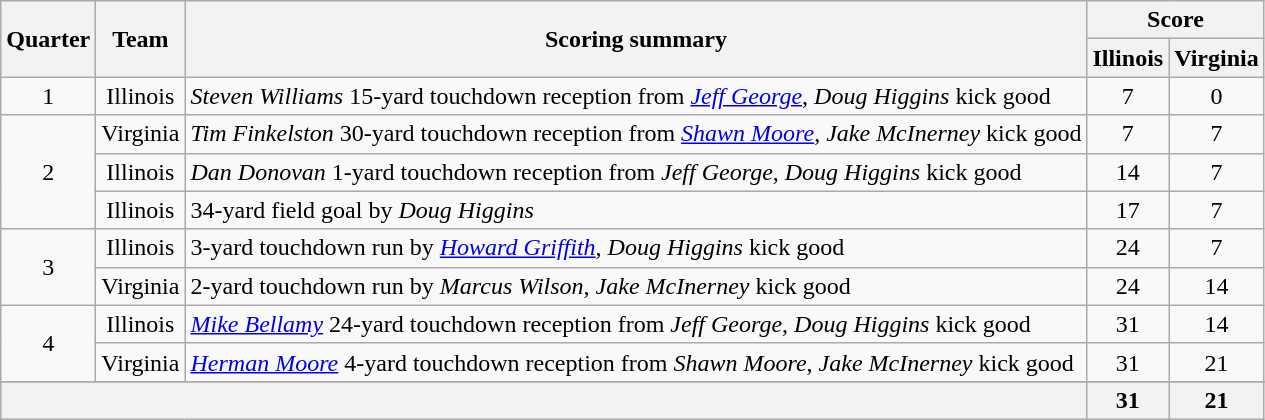<table class="wikitable" style="text-align: center;">
<tr>
<th rowspan=2>Quarter</th>
<th rowspan=2>Team</th>
<th rowspan=2>Scoring summary</th>
<th colspan=2>Score</th>
</tr>
<tr>
<th>Illinois</th>
<th>Virginia</th>
</tr>
<tr>
<td rowspan=1>1</td>
<td>Illinois</td>
<td align=left><em>Steven Williams</em> 15-yard touchdown reception from <em><a href='#'>Jeff George</a></em>, <em>Doug Higgins</em> kick good</td>
<td>7</td>
<td>0</td>
</tr>
<tr>
<td rowspan=3>2</td>
<td>Virginia</td>
<td align=left><em>Tim Finkelston</em> 30-yard touchdown reception from <em><a href='#'>Shawn Moore</a></em>, <em>Jake McInerney</em> kick good</td>
<td>7</td>
<td>7</td>
</tr>
<tr>
<td>Illinois</td>
<td align=left><em>Dan Donovan</em> 1-yard touchdown reception from <em>Jeff George</em>, <em>Doug Higgins</em> kick good</td>
<td>14</td>
<td>7</td>
</tr>
<tr>
<td>Illinois</td>
<td align=left>34-yard field goal by <em>Doug Higgins</em></td>
<td>17</td>
<td>7</td>
</tr>
<tr>
<td rowspan=2>3</td>
<td>Illinois</td>
<td align=left>3-yard touchdown run by <em><a href='#'>Howard Griffith</a></em>, <em>Doug Higgins</em> kick good</td>
<td>24</td>
<td>7</td>
</tr>
<tr>
<td>Virginia</td>
<td align=left>2-yard touchdown run by <em>Marcus Wilson</em>, <em>Jake McInerney</em> kick good</td>
<td>24</td>
<td>14</td>
</tr>
<tr>
<td rowspan=2>4</td>
<td>Illinois</td>
<td align=left><em><a href='#'>Mike Bellamy</a></em> 24-yard touchdown reception from <em>Jeff George</em>, <em>Doug Higgins</em> kick good</td>
<td>31</td>
<td>14</td>
</tr>
<tr>
<td>Virginia</td>
<td align=left><em><a href='#'>Herman Moore</a></em> 4-yard touchdown reception from <em>Shawn Moore</em>, <em>Jake McInerney</em> kick good</td>
<td>31</td>
<td>21</td>
</tr>
<tr>
</tr>
<tr>
<th colspan=3></th>
<th>31</th>
<th>21</th>
</tr>
</table>
